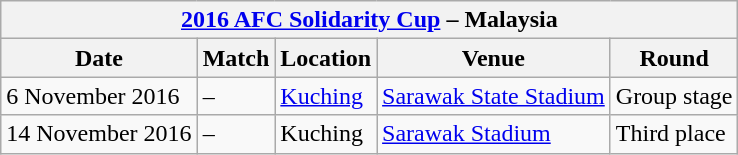<table class="wikitable">
<tr>
<th colspan="5"><a href='#'>2016 AFC Solidarity Cup</a> – Malaysia</th>
</tr>
<tr>
<th>Date</th>
<th>Match</th>
<th>Location</th>
<th>Venue</th>
<th>Round</th>
</tr>
<tr>
<td>6 November 2016</td>
<td> – </td>
<td><a href='#'>Kuching</a></td>
<td><a href='#'>Sarawak State Stadium</a></td>
<td>Group stage</td>
</tr>
<tr>
<td>14 November 2016</td>
<td> – </td>
<td>Kuching</td>
<td><a href='#'>Sarawak Stadium</a></td>
<td>Third place</td>
</tr>
</table>
